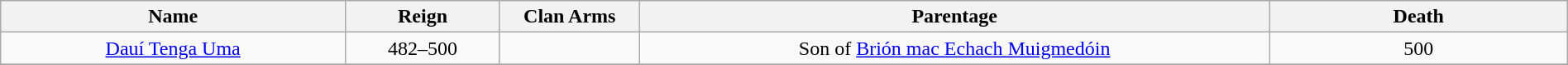<table style="text-align:center; width:100%" class="wikitable">
<tr>
<th style="width:22%">Name</th>
<th>Reign</th>
<th style="width:105px">Clan Arms</th>
<th>Parentage</th>
<th style="width:19%">Death</th>
</tr>
<tr>
<td><a href='#'>Dauí Tenga Uma</a></td>
<td>482–500</td>
<td></td>
<td>Son of <a href='#'>Brión mac Echach Muigmedóin</a></td>
<td>500</td>
</tr>
<tr>
</tr>
</table>
